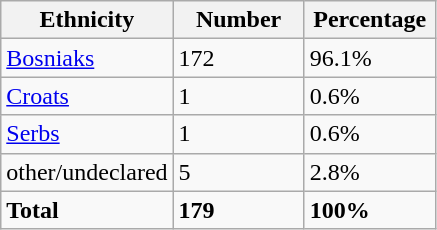<table class="wikitable">
<tr>
<th width="100px">Ethnicity</th>
<th width="80px">Number</th>
<th width="80px">Percentage</th>
</tr>
<tr>
<td><a href='#'>Bosniaks</a></td>
<td>172</td>
<td>96.1%</td>
</tr>
<tr>
<td><a href='#'>Croats</a></td>
<td>1</td>
<td>0.6%</td>
</tr>
<tr>
<td><a href='#'>Serbs</a></td>
<td>1</td>
<td>0.6%</td>
</tr>
<tr>
<td>other/undeclared</td>
<td>5</td>
<td>2.8%</td>
</tr>
<tr>
<td><strong>Total</strong></td>
<td><strong>179</strong></td>
<td><strong>100%</strong></td>
</tr>
</table>
